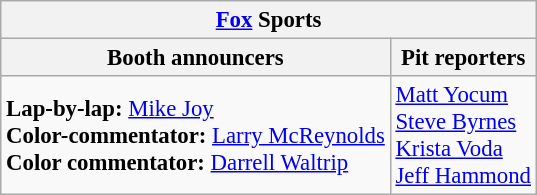<table class="wikitable" style="font-size: 95%;">
<tr>
<th colspan="2"><a href='#'>Fox</a> Sports</th>
</tr>
<tr>
<th>Booth announcers</th>
<th>Pit reporters</th>
</tr>
<tr>
<td><strong>Lap-by-lap:</strong> <a href='#'>Mike Joy</a><br><strong>Color-commentator:</strong> <a href='#'>Larry McReynolds</a><br><strong>Color commentator:</strong> <a href='#'>Darrell Waltrip</a></td>
<td><a href='#'>Matt Yocum</a><br><a href='#'>Steve Byrnes</a><br><a href='#'>Krista Voda</a><br><a href='#'>Jeff Hammond</a></td>
</tr>
</table>
